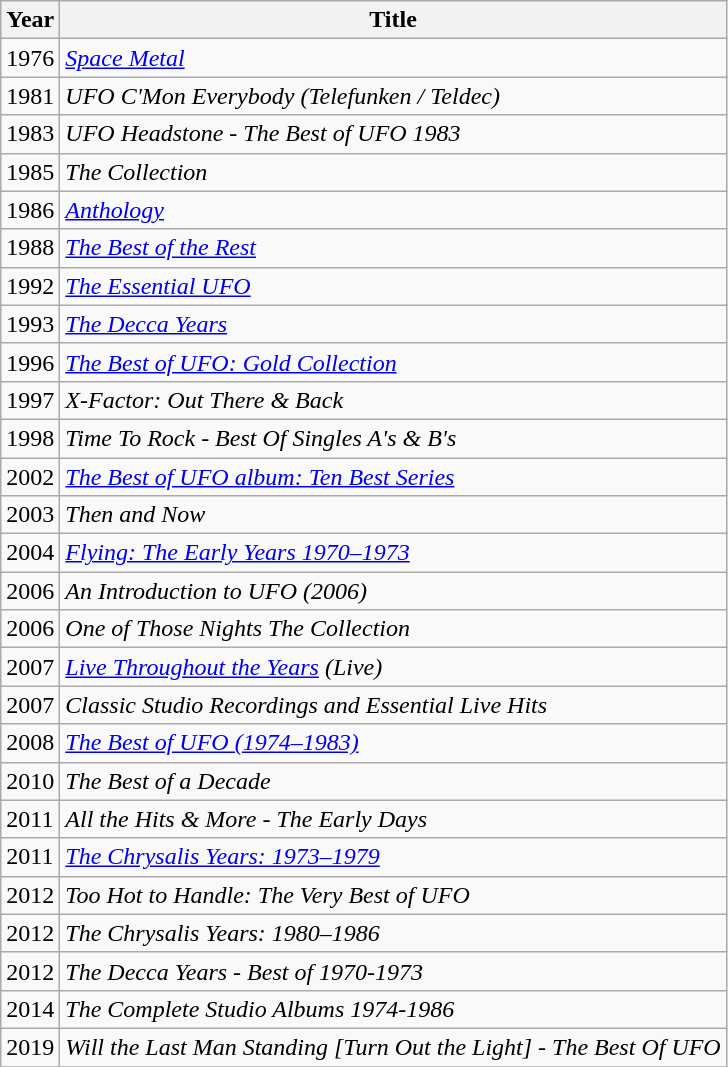<table class="wikitable">
<tr>
<th rowspan="1">Year</th>
<th rowspan="1">Title</th>
</tr>
<tr>
<td>1976</td>
<td><em><a href='#'>Space Metal</a></em></td>
</tr>
<tr>
<td>1981</td>
<td><em>UFO C'Mon Everybody (Telefunken / Teldec) </em></td>
</tr>
<tr>
<td>1983</td>
<td><em>UFO Headstone - The Best of UFO 1983</em></td>
</tr>
<tr>
<td>1985</td>
<td><em>The Collection</em></td>
</tr>
<tr>
<td>1986</td>
<td><em><a href='#'>Anthology</a></em></td>
</tr>
<tr>
<td>1988</td>
<td><em><a href='#'>The Best of the Rest</a></em></td>
</tr>
<tr>
<td>1992</td>
<td><em><a href='#'>The Essential UFO</a></em></td>
</tr>
<tr>
<td>1993</td>
<td><em><a href='#'>The Decca Years</a></em></td>
</tr>
<tr>
<td>1996</td>
<td><em><a href='#'>The Best of UFO: Gold Collection</a></em></td>
</tr>
<tr>
<td>1997</td>
<td><em>X-Factor: Out There & Back</em></td>
</tr>
<tr>
<td>1998</td>
<td><em>Time To Rock - Best Of Singles A's & B's</em></td>
</tr>
<tr>
<td>2002</td>
<td><em><a href='#'>The Best of UFO album: Ten Best Series</a></em></td>
</tr>
<tr>
<td>2003</td>
<td><em>Then and Now</em></td>
</tr>
<tr>
<td>2004</td>
<td><em><a href='#'>Flying: The Early Years 1970–1973</a></em></td>
</tr>
<tr>
<td>2006</td>
<td><em>An Introduction to UFO (2006)</em></td>
</tr>
<tr>
<td>2006</td>
<td><em>One of Those Nights The Collection</em></td>
</tr>
<tr>
<td>2007</td>
<td><em><a href='#'>Live Throughout the Years</a> (Live)</em></td>
</tr>
<tr>
<td>2007</td>
<td><em>Classic Studio Recordings and Essential Live Hits</em></td>
</tr>
<tr>
<td>2008</td>
<td><em><a href='#'>The Best of UFO (1974–1983)</a></em></td>
</tr>
<tr>
<td>2010</td>
<td><em>The Best of a Decade</em></td>
</tr>
<tr>
<td>2011</td>
<td><em>All the Hits & More - The Early Days</em></td>
</tr>
<tr>
<td>2011</td>
<td><em><a href='#'>The Chrysalis Years: 1973–1979</a></em></td>
</tr>
<tr>
<td>2012</td>
<td><em>Too Hot to Handle: The Very Best of UFO</em></td>
</tr>
<tr>
<td>2012</td>
<td><em>The Chrysalis Years: 1980–1986</em></td>
</tr>
<tr>
<td>2012</td>
<td><em>The Decca Years - Best of 1970-1973</em></td>
</tr>
<tr>
<td>2014</td>
<td><em>The Complete Studio Albums 1974-1986</em></td>
</tr>
<tr>
<td>2019</td>
<td><em>Will the Last Man Standing [Turn Out the Light] - The Best Of UFO</em></td>
</tr>
<tr "—" denotes a release that did not chart.>
</tr>
</table>
